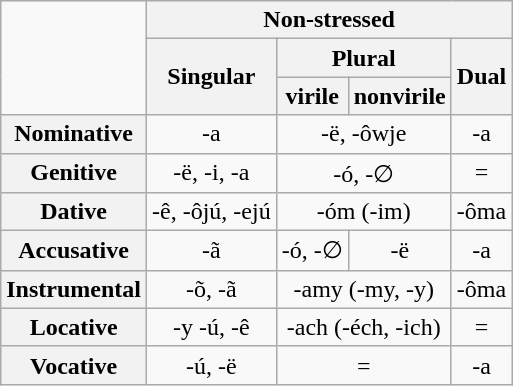<table class="wikitable" style="text-align:center">
<tr>
<td rowspan="3"></td>
<th colspan="4">Non-stressed</th>
</tr>
<tr>
<th rowspan="2">Singular</th>
<th colspan="2">Plural</th>
<th rowspan="2">Dual</th>
</tr>
<tr>
<th>virile</th>
<th>nonvirile</th>
</tr>
<tr>
<th>Nominative</th>
<td>-a</td>
<td colspan="2">-ë, -ôwje</td>
<td>-a</td>
</tr>
<tr>
<th>Genitive</th>
<td>-ë, -i, -a</td>
<td colspan="2">-ó, -∅ </td>
<td>= </td>
</tr>
<tr>
<th>Dative</th>
<td>-ê, -ôjú, -ejú</td>
<td colspan="2">-óm (-im)</td>
<td>-ôma</td>
</tr>
<tr>
<th>Accusative</th>
<td>-ã</td>
<td>-ó, -∅</td>
<td>-ë</td>
<td>-a</td>
</tr>
<tr>
<th>Instrumental</th>
<td>-õ, -ã</td>
<td colspan="2">-amy (-my, -y)</td>
<td>-ôma</td>
</tr>
<tr>
<th>Locative</th>
<td>-y -ú, -ê</td>
<td colspan="2">-ach (-éch, -ich)</td>
<td>= </td>
</tr>
<tr>
<th>Vocative</th>
<td>-ú, -ë</td>
<td colspan="2">= </td>
<td>-a</td>
</tr>
</table>
